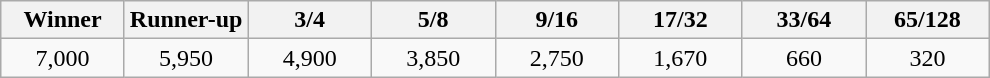<table class="wikitable" style="text-align:center">
<tr>
<th width="75">Winner</th>
<th width="75">Runner-up</th>
<th width="75">3/4</th>
<th width="75">5/8</th>
<th width="75">9/16</th>
<th width="75">17/32</th>
<th width="75">33/64</th>
<th width="75">65/128</th>
</tr>
<tr>
<td>7,000</td>
<td>5,950</td>
<td>4,900</td>
<td>3,850</td>
<td>2,750</td>
<td>1,670</td>
<td>660</td>
<td>320</td>
</tr>
</table>
